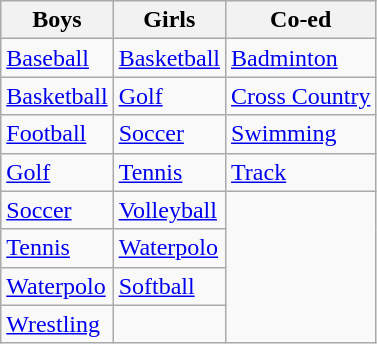<table class="wikitable">
<tr>
<th>Boys</th>
<th>Girls</th>
<th>Co-ed</th>
</tr>
<tr>
<td><a href='#'>Baseball</a></td>
<td><a href='#'>Basketball</a></td>
<td><a href='#'>Badminton</a></td>
</tr>
<tr>
<td><a href='#'>Basketball</a></td>
<td><a href='#'>Golf</a></td>
<td><a href='#'>Cross Country</a></td>
</tr>
<tr>
<td><a href='#'>Football</a></td>
<td><a href='#'>Soccer</a></td>
<td><a href='#'>Swimming</a></td>
</tr>
<tr>
<td><a href='#'>Golf</a></td>
<td><a href='#'>Tennis</a></td>
<td><a href='#'>Track</a></td>
</tr>
<tr>
<td><a href='#'>Soccer</a></td>
<td><a href='#'>Volleyball</a></td>
</tr>
<tr>
<td><a href='#'>Tennis</a></td>
<td><a href='#'>Waterpolo</a></td>
</tr>
<tr>
<td><a href='#'>Waterpolo</a></td>
<td><a href='#'>Softball</a></td>
</tr>
<tr>
<td><a href='#'>Wrestling</a></td>
<td></td>
</tr>
</table>
